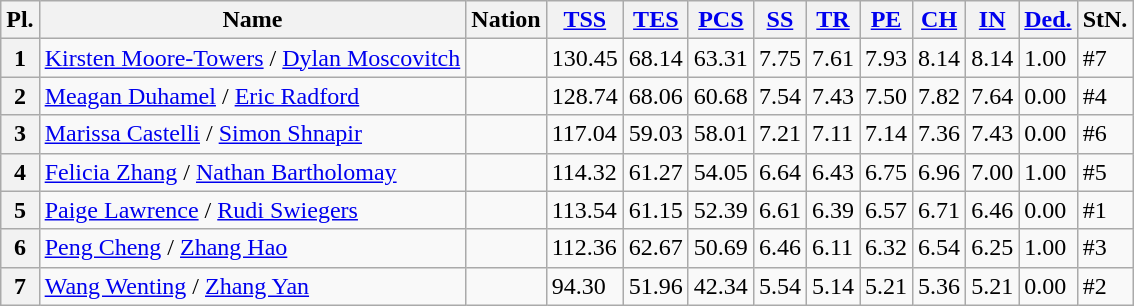<table class="wikitable sortable">
<tr>
<th>Pl.</th>
<th>Name</th>
<th>Nation</th>
<th><a href='#'>TSS</a></th>
<th><a href='#'>TES</a></th>
<th><a href='#'>PCS</a></th>
<th><a href='#'>SS</a></th>
<th><a href='#'>TR</a></th>
<th><a href='#'>PE</a></th>
<th><a href='#'>CH</a></th>
<th><a href='#'>IN</a></th>
<th><a href='#'>Ded.</a></th>
<th>StN.</th>
</tr>
<tr>
<th>1</th>
<td><a href='#'>Kirsten Moore-Towers</a> / <a href='#'>Dylan Moscovitch</a></td>
<td></td>
<td>130.45</td>
<td>68.14</td>
<td>63.31</td>
<td>7.75</td>
<td>7.61</td>
<td>7.93</td>
<td>8.14</td>
<td>8.14</td>
<td>1.00</td>
<td>#7</td>
</tr>
<tr>
<th>2</th>
<td><a href='#'>Meagan Duhamel</a> / <a href='#'>Eric Radford</a></td>
<td></td>
<td>128.74</td>
<td>68.06</td>
<td>60.68</td>
<td>7.54</td>
<td>7.43</td>
<td>7.50</td>
<td>7.82</td>
<td>7.64</td>
<td>0.00</td>
<td>#4</td>
</tr>
<tr>
<th>3</th>
<td><a href='#'>Marissa Castelli</a> / <a href='#'>Simon Shnapir</a></td>
<td></td>
<td>117.04</td>
<td>59.03</td>
<td>58.01</td>
<td>7.21</td>
<td>7.11</td>
<td>7.14</td>
<td>7.36</td>
<td>7.43</td>
<td>0.00</td>
<td>#6</td>
</tr>
<tr>
<th>4</th>
<td><a href='#'>Felicia Zhang</a> / <a href='#'>Nathan Bartholomay</a></td>
<td></td>
<td>114.32</td>
<td>61.27</td>
<td>54.05</td>
<td>6.64</td>
<td>6.43</td>
<td>6.75</td>
<td>6.96</td>
<td>7.00</td>
<td>1.00</td>
<td>#5</td>
</tr>
<tr>
<th>5</th>
<td><a href='#'>Paige Lawrence</a> / <a href='#'>Rudi Swiegers</a></td>
<td></td>
<td>113.54</td>
<td>61.15</td>
<td>52.39</td>
<td>6.61</td>
<td>6.39</td>
<td>6.57</td>
<td>6.71</td>
<td>6.46</td>
<td>0.00</td>
<td>#1</td>
</tr>
<tr>
<th>6</th>
<td><a href='#'>Peng Cheng</a> / <a href='#'>Zhang Hao</a></td>
<td></td>
<td>112.36</td>
<td>62.67</td>
<td>50.69</td>
<td>6.46</td>
<td>6.11</td>
<td>6.32</td>
<td>6.54</td>
<td>6.25</td>
<td>1.00</td>
<td>#3</td>
</tr>
<tr>
<th>7</th>
<td><a href='#'>Wang Wenting</a> / <a href='#'>Zhang Yan</a></td>
<td></td>
<td>94.30</td>
<td>51.96</td>
<td>42.34</td>
<td>5.54</td>
<td>5.14</td>
<td>5.21</td>
<td>5.36</td>
<td>5.21</td>
<td>0.00</td>
<td>#2</td>
</tr>
</table>
